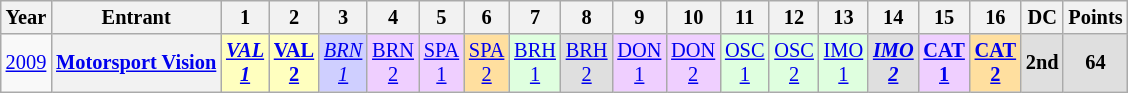<table class="wikitable" style="text-align:center; font-size:85%">
<tr>
<th>Year</th>
<th>Entrant</th>
<th>1</th>
<th>2</th>
<th>3</th>
<th>4</th>
<th>5</th>
<th>6</th>
<th>7</th>
<th>8</th>
<th>9</th>
<th>10</th>
<th>11</th>
<th>12</th>
<th>13</th>
<th>14</th>
<th>15</th>
<th>16</th>
<th>DC</th>
<th>Points</th>
</tr>
<tr>
<td><a href='#'>2009</a></td>
<th nowrap><a href='#'>Motorsport Vision</a></th>
<td style="background:#FFFFBF;"><strong><em><a href='#'>VAL<br>1</a></em></strong><br></td>
<td style="background:#FFFFBF;"><strong><a href='#'>VAL<br>2</a></strong><br></td>
<td style="background:#CFCFFF;"><em><a href='#'>BRN<br>1</a></em><br></td>
<td style="background:#EFCFFF;"><a href='#'>BRN<br>2</a><br></td>
<td style="background:#EFCFFF;"><a href='#'>SPA<br>1</a><br></td>
<td style="background:#FFDF9F;"><a href='#'>SPA<br>2</a><br></td>
<td style="background:#DFFFDF;"><a href='#'>BRH<br>1</a><br></td>
<td style="background:#DFDFDF;"><a href='#'>BRH<br>2</a><br></td>
<td style="background:#EFCFFF;"><a href='#'>DON<br>1</a><br></td>
<td style="background:#EFCFFF;"><a href='#'>DON<br>2</a><br></td>
<td style="background:#DFFFDF;"><a href='#'>OSC<br>1</a><br></td>
<td style="background:#DFFFDF;"><a href='#'>OSC<br>2</a><br></td>
<td style="background:#DFFFDF;"><a href='#'>IMO<br>1</a><br></td>
<td style="background:#DFDFDF;"><strong><em><a href='#'>IMO<br>2</a></em></strong><br></td>
<td style="background:#EFCFFF;"><strong><a href='#'>CAT<br>1</a></strong><br></td>
<td style="background:#FFDF9F;"><strong><a href='#'>CAT<br>2</a></strong><br></td>
<td style="background:#DFDFDF;"><strong>2nd</strong></td>
<td style="background:#DFDFDF;"><strong>64</strong></td>
</tr>
</table>
